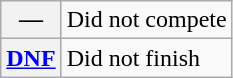<table class="wikitable">
<tr>
<th scope="row">—</th>
<td>Did not compete</td>
</tr>
<tr>
<th scope="row"><a href='#'>DNF</a></th>
<td>Did not finish</td>
</tr>
</table>
